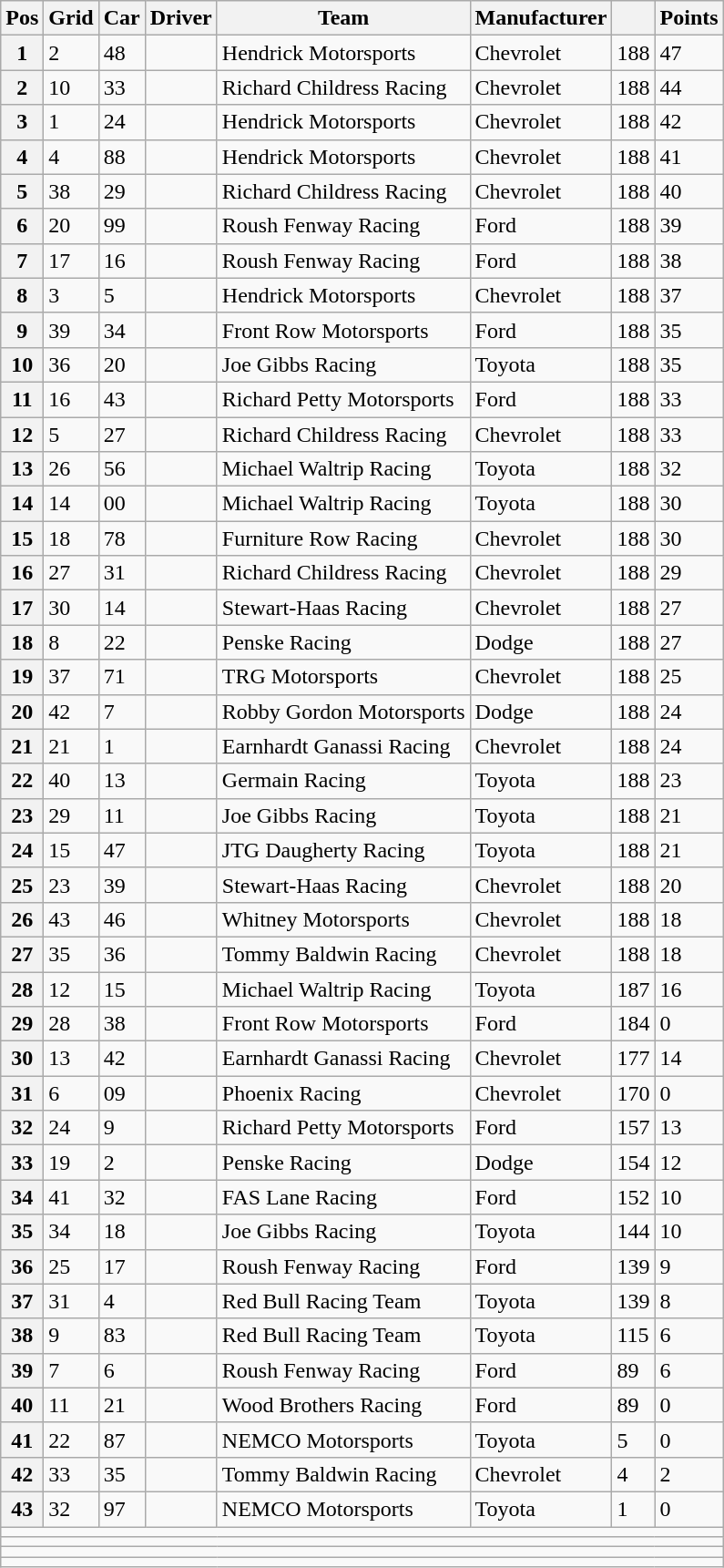<table class="sortable wikitable" border="1">
<tr>
<th scope="col">Pos</th>
<th scope="col">Grid</th>
<th scope="col">Car</th>
<th scope="col">Driver</th>
<th scope="col">Team</th>
<th scope="col">Manufacturer</th>
<th scope="col"></th>
<th scope="col">Points</th>
</tr>
<tr>
<th scope="row">1</th>
<td>2</td>
<td>48</td>
<td></td>
<td>Hendrick Motorsports</td>
<td>Chevrolet</td>
<td>188</td>
<td>47</td>
</tr>
<tr>
<th scope="row">2</th>
<td>10</td>
<td>33</td>
<td></td>
<td>Richard Childress Racing</td>
<td>Chevrolet</td>
<td>188</td>
<td>44</td>
</tr>
<tr>
<th scope="row">3</th>
<td>1</td>
<td>24</td>
<td></td>
<td>Hendrick Motorsports</td>
<td>Chevrolet</td>
<td>188</td>
<td>42</td>
</tr>
<tr>
<th scope="row">4</th>
<td>4</td>
<td>88</td>
<td></td>
<td>Hendrick Motorsports</td>
<td>Chevrolet</td>
<td>188</td>
<td>41</td>
</tr>
<tr>
<th scope="row">5</th>
<td>38</td>
<td>29</td>
<td></td>
<td>Richard Childress Racing</td>
<td>Chevrolet</td>
<td>188</td>
<td>40</td>
</tr>
<tr>
<th scope="row">6</th>
<td>20</td>
<td>99</td>
<td></td>
<td>Roush Fenway Racing</td>
<td>Ford</td>
<td>188</td>
<td>39</td>
</tr>
<tr>
<th scope="row">7</th>
<td>17</td>
<td>16</td>
<td></td>
<td>Roush Fenway Racing</td>
<td>Ford</td>
<td>188</td>
<td>38</td>
</tr>
<tr>
<th scope="row">8</th>
<td>3</td>
<td>5</td>
<td></td>
<td>Hendrick Motorsports</td>
<td>Chevrolet</td>
<td>188</td>
<td>37</td>
</tr>
<tr>
<th scope="row">9</th>
<td>39</td>
<td>34</td>
<td></td>
<td>Front Row Motorsports</td>
<td>Ford</td>
<td>188</td>
<td>35</td>
</tr>
<tr>
<th scope="row">10</th>
<td>36</td>
<td>20</td>
<td></td>
<td>Joe Gibbs Racing</td>
<td>Toyota</td>
<td>188</td>
<td>35</td>
</tr>
<tr>
<th scope="row">11</th>
<td>16</td>
<td>43</td>
<td></td>
<td>Richard Petty Motorsports</td>
<td>Ford</td>
<td>188</td>
<td>33</td>
</tr>
<tr>
<th scope="row">12</th>
<td>5</td>
<td>27</td>
<td></td>
<td>Richard Childress Racing</td>
<td>Chevrolet</td>
<td>188</td>
<td>33</td>
</tr>
<tr>
<th scope="row">13</th>
<td>26</td>
<td>56</td>
<td></td>
<td>Michael Waltrip Racing</td>
<td>Toyota</td>
<td>188</td>
<td>32</td>
</tr>
<tr>
<th scope="row">14</th>
<td>14</td>
<td>00</td>
<td></td>
<td>Michael Waltrip Racing</td>
<td>Toyota</td>
<td>188</td>
<td>30</td>
</tr>
<tr>
<th scope="row">15</th>
<td>18</td>
<td>78</td>
<td></td>
<td>Furniture Row Racing</td>
<td>Chevrolet</td>
<td>188</td>
<td>30</td>
</tr>
<tr>
<th scope="row">16</th>
<td>27</td>
<td>31</td>
<td></td>
<td>Richard Childress Racing</td>
<td>Chevrolet</td>
<td>188</td>
<td>29</td>
</tr>
<tr>
<th scope="row">17</th>
<td>30</td>
<td>14</td>
<td></td>
<td>Stewart-Haas Racing</td>
<td>Chevrolet</td>
<td>188</td>
<td>27</td>
</tr>
<tr>
<th scope="row">18</th>
<td>8</td>
<td>22</td>
<td></td>
<td>Penske Racing</td>
<td>Dodge</td>
<td>188</td>
<td>27</td>
</tr>
<tr>
<th scope="row">19</th>
<td>37</td>
<td>71</td>
<td></td>
<td>TRG Motorsports</td>
<td>Chevrolet</td>
<td>188</td>
<td>25</td>
</tr>
<tr>
<th scope="row">20</th>
<td>42</td>
<td>7</td>
<td></td>
<td>Robby Gordon Motorsports</td>
<td>Dodge</td>
<td>188</td>
<td>24</td>
</tr>
<tr>
<th scope="row">21</th>
<td>21</td>
<td>1</td>
<td></td>
<td>Earnhardt Ganassi Racing</td>
<td>Chevrolet</td>
<td>188</td>
<td>24</td>
</tr>
<tr>
<th scope="row">22</th>
<td>40</td>
<td>13</td>
<td></td>
<td>Germain Racing</td>
<td>Toyota</td>
<td>188</td>
<td>23</td>
</tr>
<tr>
<th scope="row">23</th>
<td>29</td>
<td>11</td>
<td></td>
<td>Joe Gibbs Racing</td>
<td>Toyota</td>
<td>188</td>
<td>21</td>
</tr>
<tr>
<th scope="row">24</th>
<td>15</td>
<td>47</td>
<td></td>
<td>JTG Daugherty Racing</td>
<td>Toyota</td>
<td>188</td>
<td>21</td>
</tr>
<tr>
<th scope="row">25</th>
<td>23</td>
<td>39</td>
<td></td>
<td>Stewart-Haas Racing</td>
<td>Chevrolet</td>
<td>188</td>
<td>20</td>
</tr>
<tr>
<th scope="row">26</th>
<td>43</td>
<td>46</td>
<td></td>
<td>Whitney Motorsports</td>
<td>Chevrolet</td>
<td>188</td>
<td>18</td>
</tr>
<tr>
<th scope="row">27</th>
<td>35</td>
<td>36</td>
<td></td>
<td>Tommy Baldwin Racing</td>
<td>Chevrolet</td>
<td>188</td>
<td>18</td>
</tr>
<tr>
<th scope="row">28</th>
<td>12</td>
<td>15</td>
<td></td>
<td>Michael Waltrip Racing</td>
<td>Toyota</td>
<td>187</td>
<td>16</td>
</tr>
<tr>
<th scope="row">29</th>
<td>28</td>
<td>38</td>
<td></td>
<td>Front Row Motorsports</td>
<td>Ford</td>
<td>184</td>
<td>0</td>
</tr>
<tr>
<th scope="row">30</th>
<td>13</td>
<td>42</td>
<td></td>
<td>Earnhardt Ganassi Racing</td>
<td>Chevrolet</td>
<td>177</td>
<td>14</td>
</tr>
<tr>
<th scope="row">31</th>
<td>6</td>
<td>09</td>
<td></td>
<td>Phoenix Racing</td>
<td>Chevrolet</td>
<td>170</td>
<td>0</td>
</tr>
<tr>
<th scope="row">32</th>
<td>24</td>
<td>9</td>
<td></td>
<td>Richard Petty Motorsports</td>
<td>Ford</td>
<td>157</td>
<td>13</td>
</tr>
<tr>
<th scope="row">33</th>
<td>19</td>
<td>2</td>
<td></td>
<td>Penske Racing</td>
<td>Dodge</td>
<td>154</td>
<td>12</td>
</tr>
<tr>
<th scope="row">34</th>
<td>41</td>
<td>32</td>
<td></td>
<td>FAS Lane Racing</td>
<td>Ford</td>
<td>152</td>
<td>10</td>
</tr>
<tr>
<th scope="row">35</th>
<td>34</td>
<td>18</td>
<td></td>
<td>Joe Gibbs Racing</td>
<td>Toyota</td>
<td>144</td>
<td>10</td>
</tr>
<tr>
<th scope="row">36</th>
<td>25</td>
<td>17</td>
<td></td>
<td>Roush Fenway Racing</td>
<td>Ford</td>
<td>139</td>
<td>9</td>
</tr>
<tr>
<th scope="row">37</th>
<td>31</td>
<td>4</td>
<td></td>
<td>Red Bull Racing Team</td>
<td>Toyota</td>
<td>139</td>
<td>8</td>
</tr>
<tr>
<th scope="row">38</th>
<td>9</td>
<td>83</td>
<td></td>
<td>Red Bull Racing Team</td>
<td>Toyota</td>
<td>115</td>
<td>6</td>
</tr>
<tr>
<th scope="row">39</th>
<td>7</td>
<td>6</td>
<td></td>
<td>Roush Fenway Racing</td>
<td>Ford</td>
<td>89</td>
<td>6</td>
</tr>
<tr>
<th scope="row">40</th>
<td>11</td>
<td>21</td>
<td></td>
<td>Wood Brothers Racing</td>
<td>Ford</td>
<td>89</td>
<td>0</td>
</tr>
<tr>
<th scope="row">41</th>
<td>22</td>
<td>87</td>
<td></td>
<td>NEMCO Motorsports</td>
<td>Toyota</td>
<td>5</td>
<td>0</td>
</tr>
<tr>
<th scope="row">42</th>
<td>33</td>
<td>35</td>
<td></td>
<td>Tommy Baldwin Racing</td>
<td>Chevrolet</td>
<td>4</td>
<td>2</td>
</tr>
<tr>
<th scope="row">43</th>
<td>32</td>
<td>97</td>
<td></td>
<td>NEMCO Motorsports</td>
<td>Toyota</td>
<td>1</td>
<td>0</td>
</tr>
<tr class="sortbottom">
<td colspan="8"></td>
</tr>
<tr class="sortbottom">
<td colspan="8"></td>
</tr>
<tr class="sortbottom">
<td colspan="8"></td>
</tr>
<tr class="sortbottom">
<td colspan="8"></td>
</tr>
</table>
